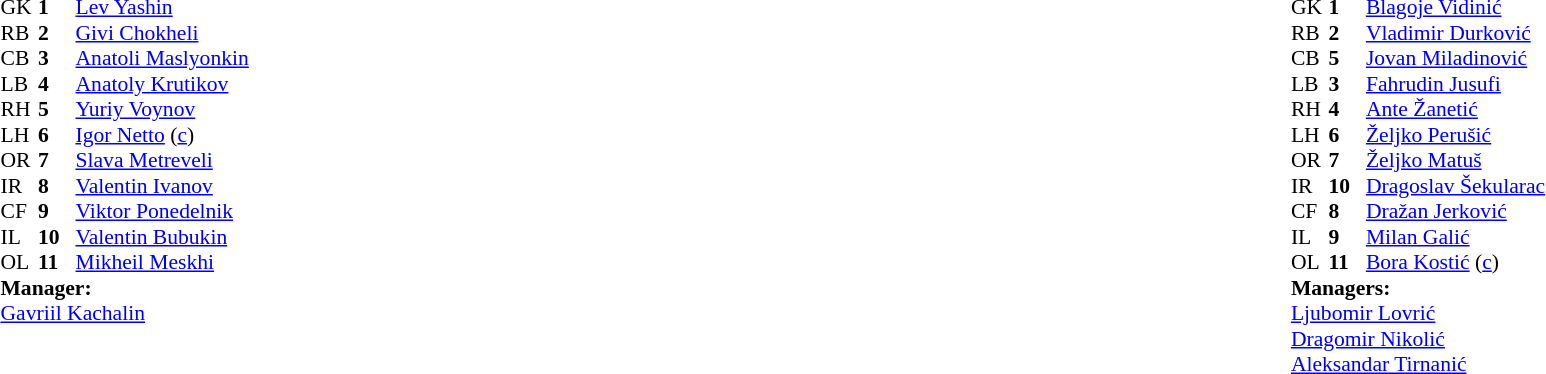<table style="width:100%;">
<tr>
<td style="vertical-align:top; width:40%;"><br><table style="font-size:90%" cellspacing="0" cellpadding="0">
<tr>
<th width="25"></th>
<th width="25"></th>
</tr>
<tr>
<td>GK</td>
<td><strong>1</strong></td>
<td><a href='#'>Lev Yashin</a></td>
</tr>
<tr>
<td>RB</td>
<td><strong>2</strong></td>
<td><a href='#'>Givi Chokheli</a></td>
</tr>
<tr>
<td>CB</td>
<td><strong>3</strong></td>
<td><a href='#'>Anatoli Maslyonkin</a></td>
</tr>
<tr>
<td>LB</td>
<td><strong>4</strong></td>
<td><a href='#'>Anatoly Krutikov</a></td>
</tr>
<tr>
<td>RH</td>
<td><strong>5</strong></td>
<td><a href='#'>Yuriy Voynov</a></td>
</tr>
<tr>
<td>LH</td>
<td><strong>6</strong></td>
<td><a href='#'>Igor Netto</a> (<a href='#'>c</a>)</td>
</tr>
<tr>
<td>OR</td>
<td><strong>7</strong></td>
<td><a href='#'>Slava Metreveli</a></td>
</tr>
<tr>
<td>IR</td>
<td><strong>8</strong></td>
<td><a href='#'>Valentin Ivanov</a></td>
</tr>
<tr>
<td>CF</td>
<td><strong>9</strong></td>
<td><a href='#'>Viktor Ponedelnik</a></td>
</tr>
<tr>
<td>IL</td>
<td><strong>10</strong></td>
<td><a href='#'>Valentin Bubukin</a></td>
</tr>
<tr>
<td>OL</td>
<td><strong>11</strong></td>
<td><a href='#'>Mikheil Meskhi</a></td>
</tr>
<tr>
<td colspan=3><strong>Manager:</strong></td>
</tr>
<tr>
<td colspan=3><a href='#'>Gavriil Kachalin</a></td>
</tr>
</table>
</td>
<td valign="top"></td>
<td style="vertical-align:top; width:50%;"><br><table style="font-size:90%; margin:auto;" cellspacing="0" cellpadding="0">
<tr>
<th width=25></th>
<th width=25></th>
</tr>
<tr>
<td>GK</td>
<td><strong>1</strong></td>
<td><a href='#'>Blagoje Vidinić</a></td>
</tr>
<tr>
<td>RB</td>
<td><strong>2</strong></td>
<td><a href='#'>Vladimir Durković</a></td>
</tr>
<tr>
<td>CB</td>
<td><strong>5</strong></td>
<td><a href='#'>Jovan Miladinović</a></td>
</tr>
<tr>
<td>LB</td>
<td><strong>3</strong></td>
<td><a href='#'>Fahrudin Jusufi</a></td>
</tr>
<tr>
<td>RH</td>
<td><strong>4</strong></td>
<td><a href='#'>Ante Žanetić</a></td>
</tr>
<tr>
<td>LH</td>
<td><strong>6</strong></td>
<td><a href='#'>Željko Perušić</a></td>
</tr>
<tr>
<td>OR</td>
<td><strong>7</strong></td>
<td><a href='#'>Željko Matuš</a></td>
</tr>
<tr>
<td>IR</td>
<td><strong>10</strong></td>
<td><a href='#'>Dragoslav Šekularac</a></td>
</tr>
<tr>
<td>CF</td>
<td><strong>8</strong></td>
<td><a href='#'>Dražan Jerković</a></td>
</tr>
<tr>
<td>IL</td>
<td><strong>9</strong></td>
<td><a href='#'>Milan Galić</a></td>
</tr>
<tr>
<td>OL</td>
<td><strong>11</strong></td>
<td><a href='#'>Bora Kostić</a> (<a href='#'>c</a>)</td>
</tr>
<tr>
<td colspan=3><strong>Managers:</strong></td>
</tr>
<tr>
<td colspan=3><a href='#'>Ljubomir Lovrić</a><br><a href='#'>Dragomir Nikolić</a><br><a href='#'>Aleksandar Tirnanić</a></td>
</tr>
</table>
</td>
</tr>
</table>
